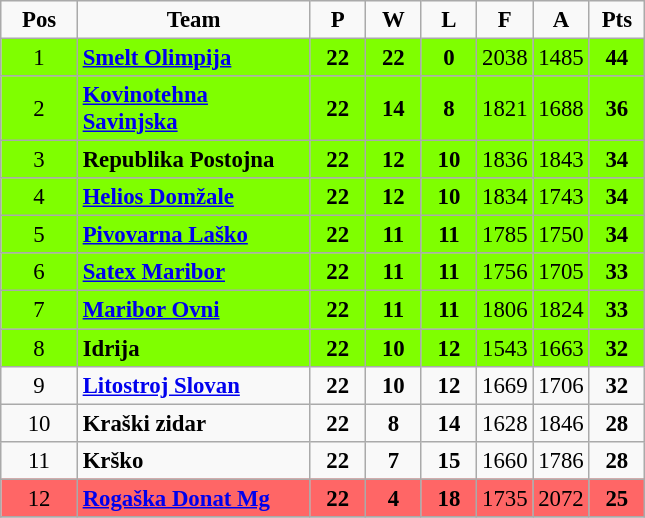<table class="wikitable sortable" style="text-align: center; font-size:95%">
<tr>
<td width="44"><strong>Pos</strong></td>
<td width="148"><strong>Team</strong></td>
<td width="30"><strong>P</strong></td>
<td width="30"><strong>W</strong></td>
<td width="30"><strong>L</strong></td>
<td width="30"><strong>F</strong></td>
<td width="30"><strong>A</strong></td>
<td width="30"><strong>Pts</strong></td>
</tr>
<tr bgcolor="7fff00">
<td>1</td>
<td align="left"><strong><a href='#'>Smelt Olimpija</a></strong></td>
<td><strong>22</strong></td>
<td><strong>22</strong></td>
<td><strong>0</strong></td>
<td>2038</td>
<td>1485</td>
<td><strong>44</strong></td>
</tr>
<tr bgcolor="7fff00">
<td>2</td>
<td align="left"><strong><a href='#'>Kovinotehna Savinjska</a></strong></td>
<td><strong>22</strong></td>
<td><strong>14</strong></td>
<td><strong>8</strong></td>
<td>1821</td>
<td>1688</td>
<td><strong>36</strong></td>
</tr>
<tr bgcolor="7fff00">
<td>3</td>
<td align="left"><strong>Republika Postojna</strong></td>
<td><strong>22</strong></td>
<td><strong>12</strong></td>
<td><strong>10</strong></td>
<td>1836</td>
<td>1843</td>
<td><strong>34</strong></td>
</tr>
<tr bgcolor="7fff00">
<td>4</td>
<td align="left"><strong><a href='#'>Helios Domžale</a></strong></td>
<td><strong>22</strong></td>
<td><strong>12</strong></td>
<td><strong>10</strong></td>
<td>1834</td>
<td>1743</td>
<td><strong>34</strong></td>
</tr>
<tr bgcolor="7fff00">
<td>5</td>
<td align="left"><strong><a href='#'>Pivovarna Laško</a></strong></td>
<td><strong>22</strong></td>
<td><strong>11</strong></td>
<td><strong>11</strong></td>
<td>1785</td>
<td>1750</td>
<td><strong>34</strong></td>
</tr>
<tr bgcolor="7fff00">
<td>6</td>
<td align="left"><strong><a href='#'>Satex Maribor</a></strong></td>
<td><strong>22</strong></td>
<td><strong>11</strong></td>
<td><strong>11</strong></td>
<td>1756</td>
<td>1705</td>
<td><strong>33</strong></td>
</tr>
<tr bgcolor="7fff00">
<td>7</td>
<td align="left"><strong><a href='#'>Maribor Ovni</a></strong></td>
<td><strong>22</strong></td>
<td><strong>11</strong></td>
<td><strong>11</strong></td>
<td>1806</td>
<td>1824</td>
<td><strong>33</strong></td>
</tr>
<tr bgcolor="7fff00">
<td>8</td>
<td align="left"><strong>Idrija</strong></td>
<td><strong>22</strong></td>
<td><strong>10</strong></td>
<td><strong>12</strong></td>
<td>1543</td>
<td>1663</td>
<td><strong>32</strong></td>
</tr>
<tr>
<td>9</td>
<td align="left"><strong><a href='#'>Litostroj Slovan</a></strong></td>
<td><strong>22</strong></td>
<td><strong>10</strong></td>
<td><strong>12</strong></td>
<td>1669</td>
<td>1706</td>
<td><strong>32</strong></td>
</tr>
<tr>
<td>10</td>
<td align="left"><strong>Kraški zidar</strong></td>
<td><strong>22</strong></td>
<td><strong>8</strong></td>
<td><strong>14</strong></td>
<td>1628</td>
<td>1846</td>
<td><strong>28</strong></td>
</tr>
<tr>
<td>11</td>
<td align="left"><strong>Krško</strong></td>
<td><strong>22</strong></td>
<td><strong>7</strong></td>
<td><strong>15</strong></td>
<td>1660</td>
<td>1786</td>
<td><strong>28</strong></td>
</tr>
<tr bgcolor="#ff6666">
<td>12</td>
<td align="left"><strong><a href='#'>Rogaška Donat Mg</a></strong></td>
<td><strong>22</strong></td>
<td><strong>4</strong></td>
<td><strong>18</strong></td>
<td>1735</td>
<td>2072</td>
<td><strong>25</strong></td>
</tr>
<tr>
</tr>
</table>
